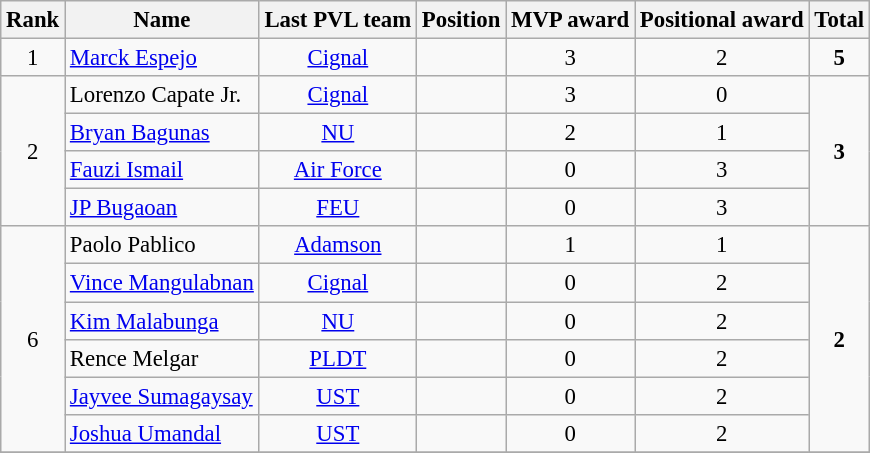<table class="wikitable" style="font-size:95%; text-align:center;">
<tr>
<th>Rank</th>
<th>Name</th>
<th>Last PVL team</th>
<th>Position</th>
<th>MVP award</th>
<th>Positional award</th>
<th>Total</th>
</tr>
<tr>
<td style="text-align:center">1</td>
<td style="text-align:left"><a href='#'>Marck Espejo</a></td>
<td><a href='#'>Cignal</a></td>
<td></td>
<td>3</td>
<td>2</td>
<td><strong>5</strong></td>
</tr>
<tr>
<td rowspan="4">2</td>
<td style="text-align:left">Lorenzo Capate Jr.</td>
<td><a href='#'>Cignal</a></td>
<td></td>
<td>3</td>
<td>0</td>
<td rowspan="4"><strong>3</strong></td>
</tr>
<tr>
<td style="text-align:left"><a href='#'>Bryan Bagunas</a></td>
<td><a href='#'>NU</a></td>
<td></td>
<td>2</td>
<td>1</td>
</tr>
<tr>
<td style="text-align:left"><a href='#'>Fauzi Ismail</a></td>
<td><a href='#'>Air Force</a></td>
<td></td>
<td>0</td>
<td>3</td>
</tr>
<tr>
<td style="text-align:left"><a href='#'>JP Bugaoan</a></td>
<td><a href='#'>FEU</a></td>
<td></td>
<td>0</td>
<td>3</td>
</tr>
<tr>
<td rowspan="6">6</td>
<td style="text-align:left">Paolo Pablico</td>
<td><a href='#'>Adamson</a></td>
<td></td>
<td>1</td>
<td>1</td>
<td rowspan="6"><strong>2</strong></td>
</tr>
<tr>
<td style="text-align:left"><a href='#'>Vince Mangulabnan</a></td>
<td><a href='#'>Cignal</a></td>
<td></td>
<td>0</td>
<td>2</td>
</tr>
<tr>
<td style="text-align:left"><a href='#'>Kim Malabunga</a></td>
<td><a href='#'>NU</a></td>
<td></td>
<td>0</td>
<td>2</td>
</tr>
<tr>
<td style="text-align:left">Rence Melgar</td>
<td><a href='#'>PLDT</a></td>
<td></td>
<td>0</td>
<td>2</td>
</tr>
<tr>
<td style="text-align:left"><a href='#'>Jayvee Sumagaysay</a></td>
<td><a href='#'>UST</a></td>
<td></td>
<td>0</td>
<td>2</td>
</tr>
<tr>
<td style="text-align:left"><a href='#'>Joshua Umandal</a></td>
<td><a href='#'>UST</a></td>
<td></td>
<td>0</td>
<td>2</td>
</tr>
<tr>
</tr>
</table>
